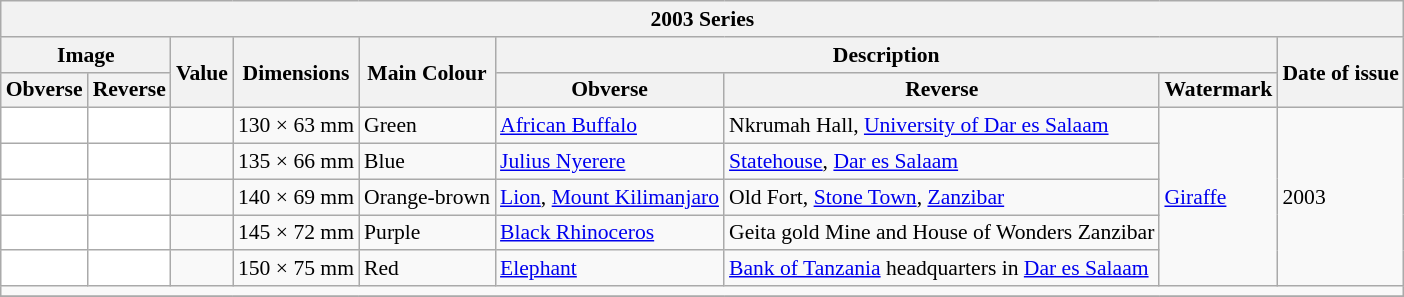<table class="wikitable" style="font-size: 90%">
<tr>
<th colspan="12">2003 Series </th>
</tr>
<tr>
<th colspan="2">Image</th>
<th rowspan="2">Value</th>
<th rowspan="2">Dimensions</th>
<th rowspan="2">Main Colour</th>
<th colspan="3">Description</th>
<th rowspan="2">Date of issue</th>
</tr>
<tr>
<th>Obverse</th>
<th>Reverse</th>
<th>Obverse</th>
<th>Reverse</th>
<th>Watermark</th>
</tr>
<tr>
<td align="center" bgcolor="#ffffff"></td>
<td align="center" bgcolor="#ffffff"></td>
<td></td>
<td>130 × 63 mm</td>
<td>Green</td>
<td><a href='#'>African Buffalo</a></td>
<td>Nkrumah Hall, <a href='#'>University of Dar es Salaam</a></td>
<td rowspan="5"><a href='#'>Giraffe</a></td>
<td rowspan="5">2003</td>
</tr>
<tr>
<td align="center" bgcolor="#ffffff"></td>
<td align="center" bgcolor="#ffffff"></td>
<td></td>
<td>135 × 66 mm</td>
<td>Blue</td>
<td><a href='#'>Julius Nyerere</a></td>
<td><a href='#'>Statehouse</a>, <a href='#'>Dar es Salaam</a></td>
</tr>
<tr>
<td align="center" bgcolor="#ffffff"></td>
<td align="center" bgcolor="#ffffff"></td>
<td></td>
<td>140 × 69 mm</td>
<td>Orange-brown</td>
<td><a href='#'>Lion</a>, <a href='#'>Mount Kilimanjaro</a></td>
<td>Old Fort, <a href='#'>Stone Town</a>, <a href='#'>Zanzibar</a></td>
</tr>
<tr>
<td align="center" bgcolor="#ffffff"></td>
<td align="center" bgcolor="#ffffff"></td>
<td></td>
<td>145 × 72 mm</td>
<td>Purple</td>
<td><a href='#'>Black Rhinoceros</a></td>
<td>Geita gold Mine and House of Wonders Zanzibar</td>
</tr>
<tr>
<td align="center" bgcolor="#ffffff"></td>
<td align="center" bgcolor="#ffffff"></td>
<td></td>
<td>150 × 75 mm</td>
<td>Red</td>
<td><a href='#'>Elephant</a></td>
<td><a href='#'>Bank of Tanzania</a> headquarters in <a href='#'>Dar es Salaam</a></td>
</tr>
<tr>
<td colspan="9"></td>
</tr>
<tr>
</tr>
</table>
